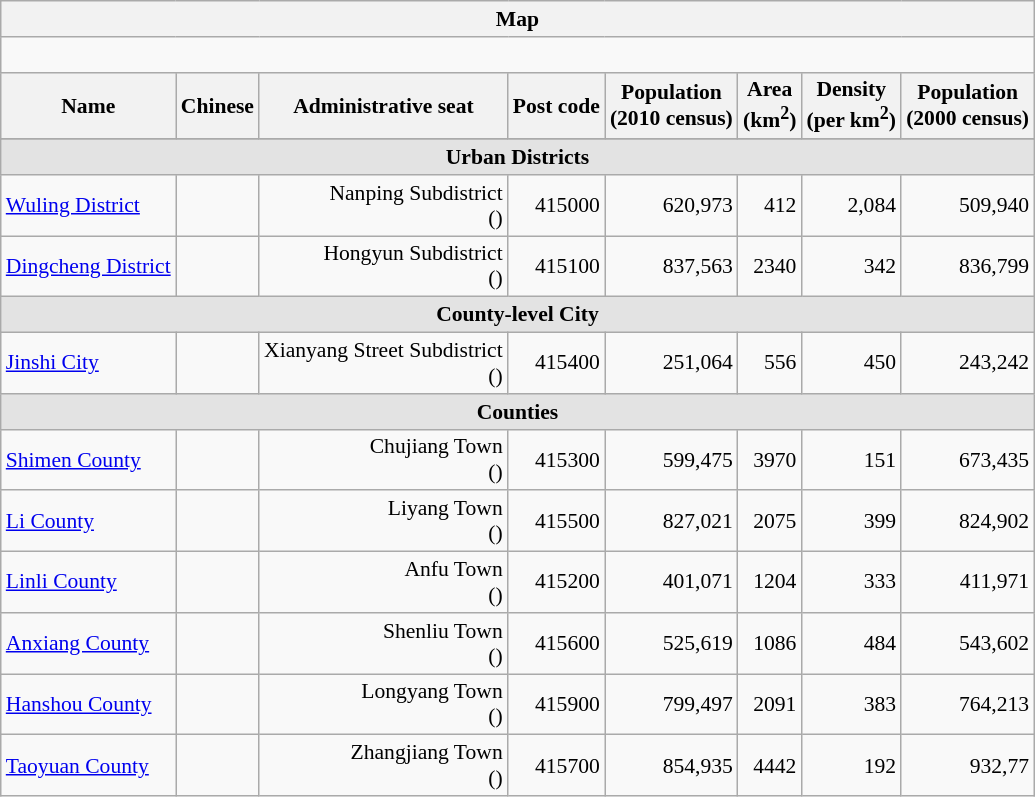<table class="wikitable" style="font-size:90%;text-align:right;">
<tr>
<th colspan=8>Map</th>
</tr>
<tr>
<td colspan=8><div><br> 











</div></td>
</tr>
<tr>
<th>Name</th>
<th>Chinese</th>
<th>Administrative seat</th>
<th>Post code</th>
<th>Population<br>(2010 census)</th>
<th>Area<br>(km<sup>2</sup>)</th>
<th>Density<br>(per km<sup>2</sup>)</th>
<th>Population<br>(2000 census)</th>
</tr>
<tr>
</tr>
<tr style="background:#e3e3e3;">
<td colspan="8"  style="text-align:center; "><strong>Urban Districts</strong></td>
</tr>
<tr>
<td align="left"><a href='#'>Wuling District</a></td>
<td></td>
<td>Nanping Subdistrict<br>()</td>
<td>415000</td>
<td>620,973</td>
<td>412</td>
<td>2,084</td>
<td>509,940</td>
</tr>
<tr>
<td align="left"><a href='#'>Dingcheng District</a></td>
<td></td>
<td>Hongyun Subdistrict<br>()</td>
<td>415100</td>
<td>837,563</td>
<td>2340</td>
<td>342</td>
<td>836,799</td>
</tr>
<tr style="background:#e3e3e3;">
<td colspan="8"  style="text-align:center; "><strong>County-level City</strong></td>
</tr>
<tr>
<td align="left"><a href='#'>Jinshi City</a></td>
<td></td>
<td>Xianyang Street Subdistrict<br>()</td>
<td>415400</td>
<td>251,064</td>
<td>556</td>
<td>450</td>
<td>243,242</td>
</tr>
<tr style="background:#e3e3e3;">
<td colspan="8"  style="text-align:center; "><strong>Counties</strong></td>
</tr>
<tr>
<td align="left"><a href='#'>Shimen County</a></td>
<td></td>
<td>Chujiang Town<br>()</td>
<td>415300</td>
<td>599,475</td>
<td>3970</td>
<td>151</td>
<td>673,435</td>
</tr>
<tr>
<td align="left"><a href='#'>Li County</a></td>
<td></td>
<td>Liyang Town<br>()</td>
<td>415500</td>
<td>827,021</td>
<td>2075</td>
<td>399</td>
<td>824,902</td>
</tr>
<tr>
<td align="left"><a href='#'>Linli County</a></td>
<td></td>
<td>Anfu Town<br>()</td>
<td>415200</td>
<td>401,071</td>
<td>1204</td>
<td>333</td>
<td>411,971</td>
</tr>
<tr>
<td align="left"><a href='#'>Anxiang County</a></td>
<td></td>
<td>Shenliu Town<br>()</td>
<td>415600</td>
<td>525,619</td>
<td>1086</td>
<td>484</td>
<td>543,602</td>
</tr>
<tr>
<td align="left"><a href='#'>Hanshou County</a></td>
<td></td>
<td>Longyang Town<br>()</td>
<td>415900</td>
<td>799,497</td>
<td>2091</td>
<td>383</td>
<td>764,213</td>
</tr>
<tr>
<td align="left"><a href='#'>Taoyuan County</a></td>
<td></td>
<td>Zhangjiang Town<br>()</td>
<td>415700</td>
<td>854,935</td>
<td>4442</td>
<td>192</td>
<td>932,77</td>
</tr>
</table>
